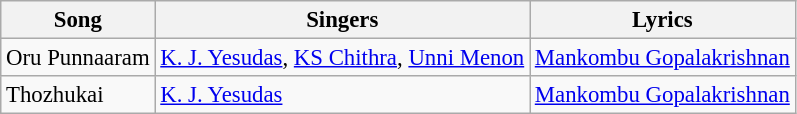<table class="wikitable" style="font-size: 95%;">
<tr>
<th>Song</th>
<th>Singers</th>
<th>Lyrics</th>
</tr>
<tr>
<td>Oru Punnaaram</td>
<td><a href='#'>K. J. Yesudas</a>, <a href='#'>KS Chithra</a>, <a href='#'>Unni Menon</a></td>
<td><a href='#'>Mankombu Gopalakrishnan</a></td>
</tr>
<tr>
<td>Thozhukai</td>
<td><a href='#'>K. J. Yesudas</a></td>
<td><a href='#'>Mankombu Gopalakrishnan</a></td>
</tr>
</table>
